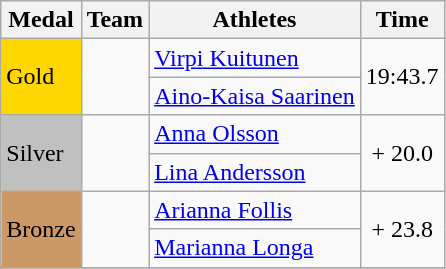<table class="wikitable">
<tr>
<th align=left>Medal</th>
<th>Team</th>
<th>Athletes</th>
<th align=Center>Time</th>
</tr>
<tr>
<td bgcolor="gold" align=left rowspan="2">Gold</td>
<td align=left rowspan="2"></td>
<td align=left><a href='#'>Virpi Kuitunen</a></td>
<td align=center rowspan="2">19:43.7</td>
</tr>
<tr>
<td align=left><a href='#'>Aino-Kaisa Saarinen</a></td>
</tr>
<tr>
<td bgcolor="silver" align=left rowspan="2">Silver</td>
<td align=left rowspan="2"></td>
<td align=left><a href='#'>Anna Olsson</a></td>
<td align=center rowspan="2">+ 20.0</td>
</tr>
<tr>
<td align=left><a href='#'>Lina Andersson</a></td>
</tr>
<tr>
<td bgcolor="CC9966" align=left rowspan="2">Bronze</td>
<td align=left rowspan="2"></td>
<td align=left><a href='#'>Arianna Follis</a></td>
<td align=center rowspan="2">+ 23.8</td>
</tr>
<tr>
<td align=left><a href='#'>Marianna Longa</a></td>
</tr>
<tr>
</tr>
</table>
